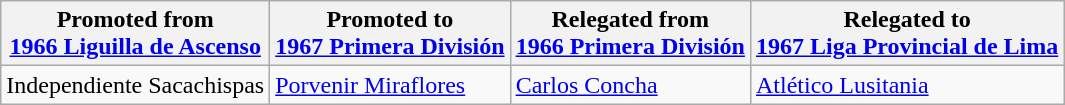<table class="wikitable">
<tr>
<th>Promoted from<br><a href='#'>1966 Liguilla de Ascenso</a></th>
<th>Promoted to<br><a href='#'>1967 Primera División</a></th>
<th>Relegated from<br><a href='#'>1966 Primera División</a></th>
<th>Relegated to<br><a href='#'>1967 Liga Provincial de Lima</a></th>
</tr>
<tr>
<td> Independiente Sacachispas </td>
<td> <a href='#'>Porvenir Miraflores</a> </td>
<td> <a href='#'>Carlos Concha</a> </td>
<td> <a href='#'>Atlético Lusitania</a> </td>
</tr>
</table>
